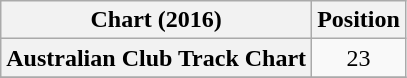<table class="wikitable plainrowheaders" style="text-align:center">
<tr>
<th scope="col">Chart (2016)</th>
<th scope="col">Position</th>
</tr>
<tr>
<th scope="row">Australian Club Track Chart</th>
<td>23</td>
</tr>
<tr>
</tr>
</table>
